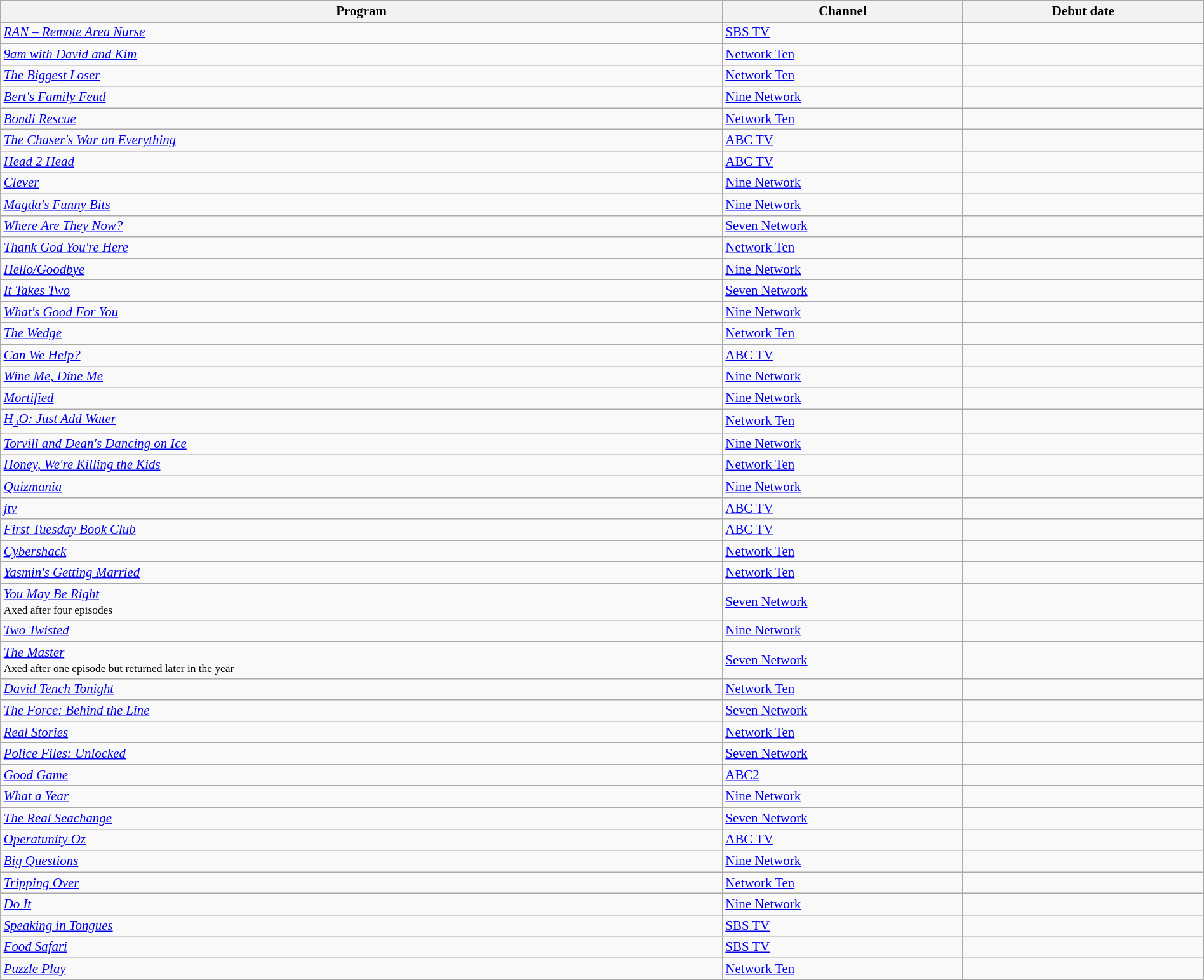<table class="wikitable sortable" width="100%" style="font-size:87%;">
<tr bgcolor="#efefef">
<th width=60%>Program</th>
<th width=20%>Channel</th>
<th width=20%>Debut date</th>
</tr>
<tr>
<td><em><a href='#'>RAN – Remote Area Nurse</a></em></td>
<td><a href='#'>SBS TV</a></td>
<td></td>
</tr>
<tr>
<td><em><a href='#'>9am with David and Kim</a></em></td>
<td><a href='#'>Network Ten</a></td>
<td></td>
</tr>
<tr>
<td><em><a href='#'>The Biggest Loser</a></em></td>
<td><a href='#'>Network Ten</a></td>
<td></td>
</tr>
<tr>
<td><em><a href='#'>Bert's Family Feud</a></em></td>
<td><a href='#'>Nine Network</a></td>
<td></td>
</tr>
<tr>
<td><em><a href='#'>Bondi Rescue</a></em></td>
<td><a href='#'>Network Ten</a></td>
<td></td>
</tr>
<tr>
<td><em><a href='#'>The Chaser's War on Everything</a></em></td>
<td><a href='#'>ABC TV</a></td>
<td></td>
</tr>
<tr>
<td><em><a href='#'>Head 2 Head</a></em></td>
<td><a href='#'>ABC TV</a></td>
<td></td>
</tr>
<tr>
<td><em><a href='#'>Clever</a></em></td>
<td><a href='#'>Nine Network</a></td>
<td></td>
</tr>
<tr>
<td><em><a href='#'>Magda's Funny Bits</a></em></td>
<td><a href='#'>Nine Network</a></td>
<td></td>
</tr>
<tr>
<td><em><a href='#'>Where Are They Now?</a></em></td>
<td><a href='#'>Seven Network</a></td>
<td></td>
</tr>
<tr>
<td><em><a href='#'>Thank God You're Here</a></em></td>
<td><a href='#'>Network Ten</a></td>
<td></td>
</tr>
<tr>
<td><em><a href='#'>Hello/Goodbye</a></em></td>
<td><a href='#'>Nine Network</a></td>
<td></td>
</tr>
<tr>
<td><em><a href='#'>It Takes Two</a></em></td>
<td><a href='#'>Seven Network</a></td>
<td></td>
</tr>
<tr>
<td><em><a href='#'>What's Good For You</a></em></td>
<td><a href='#'>Nine Network</a></td>
<td></td>
</tr>
<tr>
<td><em><a href='#'>The Wedge</a></em></td>
<td><a href='#'>Network Ten</a></td>
<td></td>
</tr>
<tr>
<td><em><a href='#'>Can We Help?</a></em></td>
<td><a href='#'>ABC TV</a></td>
<td></td>
</tr>
<tr>
<td><em><a href='#'>Wine Me, Dine Me</a></em></td>
<td><a href='#'>Nine Network</a></td>
<td></td>
</tr>
<tr>
<td><em><a href='#'>Mortified</a></em></td>
<td><a href='#'>Nine Network</a></td>
<td></td>
</tr>
<tr>
<td><em><a href='#'>H<sub>2</sub>O: Just Add Water</a></em></td>
<td><a href='#'>Network Ten</a></td>
<td></td>
</tr>
<tr>
<td><em><a href='#'>Torvill and Dean's Dancing on Ice</a></em></td>
<td><a href='#'>Nine Network</a></td>
<td></td>
</tr>
<tr>
<td><em><a href='#'>Honey, We're Killing the Kids</a></em></td>
<td><a href='#'>Network Ten</a></td>
<td></td>
</tr>
<tr>
<td><em><a href='#'>Quizmania</a></em></td>
<td><a href='#'>Nine Network</a></td>
<td></td>
</tr>
<tr>
<td><em><a href='#'>jtv</a></em></td>
<td><a href='#'>ABC TV</a></td>
<td></td>
</tr>
<tr>
<td><em><a href='#'>First Tuesday Book Club</a></em></td>
<td><a href='#'>ABC TV</a></td>
<td></td>
</tr>
<tr>
<td><em><a href='#'>Cybershack</a></em></td>
<td><a href='#'>Network Ten</a></td>
<td></td>
</tr>
<tr>
<td><em><a href='#'>Yasmin's Getting Married</a></em></td>
<td><a href='#'>Network Ten</a></td>
<td></td>
</tr>
<tr>
<td><em><a href='#'>You May Be Right</a></em> <br><small>Axed after four episodes</small></td>
<td><a href='#'>Seven Network</a></td>
<td></td>
</tr>
<tr>
<td><em><a href='#'>Two Twisted</a></em></td>
<td><a href='#'>Nine Network</a></td>
<td></td>
</tr>
<tr>
<td><em><a href='#'>The Master</a></em> <br><small>Axed after one episode but returned later in the year</small></td>
<td><a href='#'>Seven Network</a></td>
<td></td>
</tr>
<tr>
<td><em><a href='#'>David Tench Tonight</a></em></td>
<td><a href='#'>Network Ten</a></td>
<td></td>
</tr>
<tr>
<td><em><a href='#'>The Force: Behind the Line</a></em></td>
<td><a href='#'>Seven Network</a></td>
<td></td>
</tr>
<tr>
<td><em><a href='#'>Real Stories</a></em></td>
<td><a href='#'>Network Ten</a></td>
<td></td>
</tr>
<tr>
<td><em><a href='#'>Police Files: Unlocked</a></em></td>
<td><a href='#'>Seven Network</a></td>
<td></td>
</tr>
<tr>
<td><em><a href='#'>Good Game</a></em></td>
<td><a href='#'>ABC2</a></td>
<td></td>
</tr>
<tr>
<td><em><a href='#'>What a Year</a></em></td>
<td><a href='#'>Nine Network</a></td>
<td></td>
</tr>
<tr>
<td><em><a href='#'>The Real Seachange</a></em></td>
<td><a href='#'>Seven Network</a></td>
<td></td>
</tr>
<tr>
<td><em><a href='#'>Operatunity Oz</a></em></td>
<td><a href='#'>ABC TV</a></td>
<td></td>
</tr>
<tr>
<td><em><a href='#'>Big Questions</a></em></td>
<td><a href='#'>Nine Network</a></td>
<td></td>
</tr>
<tr>
<td><em><a href='#'>Tripping Over</a></em></td>
<td><a href='#'>Network Ten</a></td>
<td></td>
</tr>
<tr>
<td><em><a href='#'>Do It</a></em></td>
<td><a href='#'>Nine Network</a></td>
<td></td>
</tr>
<tr>
<td><em><a href='#'>Speaking in Tongues</a></em></td>
<td><a href='#'>SBS TV</a></td>
<td></td>
</tr>
<tr>
<td><em><a href='#'>Food Safari</a></em></td>
<td><a href='#'>SBS TV</a></td>
<td></td>
</tr>
<tr>
<td><em><a href='#'>Puzzle Play</a></em></td>
<td><a href='#'>Network Ten</a></td>
<td></td>
</tr>
</table>
